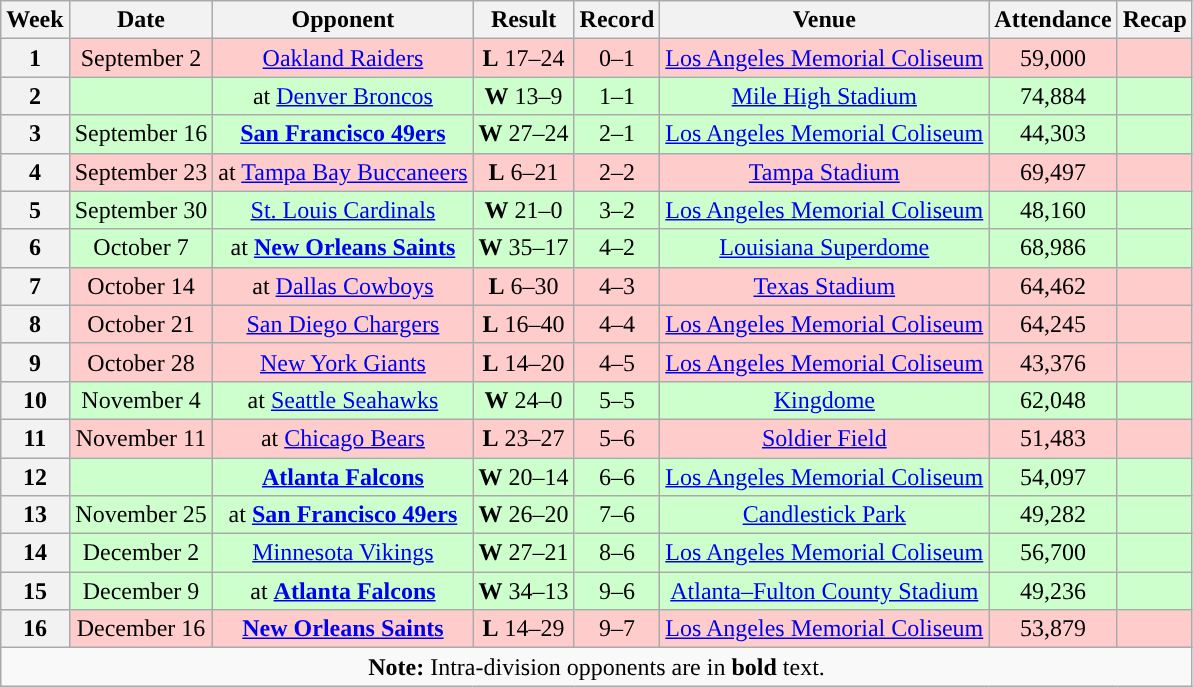<table class="wikitable" style="text-align:center">
<tr>
<th>Week</th>
<th>Date</th>
<th>Opponent</th>
<th>Result</th>
<th>Record</th>
<th>Venue</th>
<th>Attendance</th>
<th>Recap</th>
</tr>
<tr style="background:#fcc">
<th>1</th>
<td>September 2</td>
<td><a href='#'>Oakland Raiders</a></td>
<td><strong>L</strong> 17–24</td>
<td>0–1</td>
<td><a href='#'>Los Angeles Memorial Coliseum</a></td>
<td>59,000</td>
<td></td>
</tr>
<tr style="background:#cfc">
<th>2</th>
<td></td>
<td>at <a href='#'>Denver Broncos</a></td>
<td><strong>W</strong> 13–9</td>
<td>1–1</td>
<td><a href='#'>Mile High Stadium</a></td>
<td>74,884</td>
<td></td>
</tr>
<tr style="background:#cfc">
<th>3</th>
<td>September 16</td>
<td><strong><a href='#'>San Francisco 49ers</a></strong></td>
<td><strong>W</strong> 27–24</td>
<td>2–1</td>
<td><a href='#'>Los Angeles Memorial Coliseum</a></td>
<td>44,303</td>
<td></td>
</tr>
<tr style="background:#fcc">
<th>4</th>
<td>September 23</td>
<td>at <a href='#'>Tampa Bay Buccaneers</a></td>
<td><strong>L</strong> 6–21</td>
<td>2–2</td>
<td><a href='#'>Tampa Stadium</a></td>
<td>69,497</td>
<td></td>
</tr>
<tr style="background:#cfc">
<th>5</th>
<td>September 30</td>
<td><a href='#'>St. Louis Cardinals</a></td>
<td><strong>W</strong> 21–0</td>
<td>3–2</td>
<td><a href='#'>Los Angeles Memorial Coliseum</a></td>
<td>48,160</td>
<td></td>
</tr>
<tr style="background:#cfc">
<th>6</th>
<td>October 7</td>
<td>at <strong><a href='#'>New Orleans Saints</a></strong></td>
<td><strong>W</strong>  35–17</td>
<td>4–2</td>
<td><a href='#'>Louisiana Superdome</a></td>
<td>68,986</td>
<td></td>
</tr>
<tr style="background:#fcc">
<th>7</th>
<td>October 14</td>
<td>at <a href='#'>Dallas Cowboys</a></td>
<td><strong>L</strong> 6–30</td>
<td>4–3</td>
<td><a href='#'>Texas Stadium</a></td>
<td>64,462</td>
<td></td>
</tr>
<tr style="background:#fcc">
<th>8</th>
<td>October 21</td>
<td><a href='#'>San Diego Chargers</a></td>
<td><strong>L</strong> 16–40</td>
<td>4–4</td>
<td><a href='#'>Los Angeles Memorial Coliseum</a></td>
<td>64,245</td>
<td></td>
</tr>
<tr style="background:#fcc">
<th>9</th>
<td>October 28</td>
<td><a href='#'>New York Giants</a></td>
<td><strong>L</strong> 14–20</td>
<td>4–5</td>
<td><a href='#'>Los Angeles Memorial Coliseum</a></td>
<td>43,376</td>
<td></td>
</tr>
<tr style="background:#cfc">
<th>10</th>
<td>November 4</td>
<td>at <a href='#'>Seattle Seahawks</a></td>
<td><strong>W</strong> 24–0</td>
<td>5–5</td>
<td><a href='#'>Kingdome</a></td>
<td>62,048</td>
<td></td>
</tr>
<tr style="background:#fcc">
<th>11</th>
<td>November 11</td>
<td>at <a href='#'>Chicago Bears</a></td>
<td><strong>L</strong> 23–27</td>
<td>5–6</td>
<td><a href='#'>Soldier Field</a></td>
<td>51,483</td>
<td></td>
</tr>
<tr style="background:#cfc">
<th>12</th>
<td></td>
<td><strong><a href='#'>Atlanta Falcons</a></strong></td>
<td><strong>W</strong> 20–14</td>
<td>6–6</td>
<td><a href='#'>Los Angeles Memorial Coliseum</a></td>
<td>54,097</td>
<td></td>
</tr>
<tr style="background:#cfc">
<th>13</th>
<td>November 25</td>
<td>at <strong><a href='#'>San Francisco 49ers</a></strong></td>
<td><strong>W</strong> 26–20</td>
<td>7–6</td>
<td><a href='#'>Candlestick Park</a></td>
<td>49,282</td>
<td></td>
</tr>
<tr style="background:#cfc">
<th>14</th>
<td>December  2</td>
<td><a href='#'>Minnesota Vikings</a></td>
<td><strong>W</strong> 27–21 </td>
<td>8–6</td>
<td><a href='#'>Los Angeles Memorial Coliseum</a></td>
<td>56,700</td>
<td></td>
</tr>
<tr style="background:#cfc">
<th>15</th>
<td>December 9</td>
<td>at  <strong><a href='#'>Atlanta Falcons</a></strong></td>
<td><strong>W</strong>  34–13</td>
<td>9–6</td>
<td><a href='#'>Atlanta–Fulton County Stadium</a></td>
<td>49,236</td>
<td></td>
</tr>
<tr style="background:#fcc">
<th>16</th>
<td>December 16</td>
<td><strong><a href='#'>New Orleans Saints</a></strong></td>
<td><strong>L</strong> 14–29</td>
<td>9–7</td>
<td><a href='#'>Los Angeles Memorial Coliseum</a></td>
<td>53,879</td>
<td></td>
</tr>
<tr>
<td colspan="10"><strong>Note:</strong> Intra-division opponents are in <strong>bold</strong> text.</td>
</tr>
</table>
